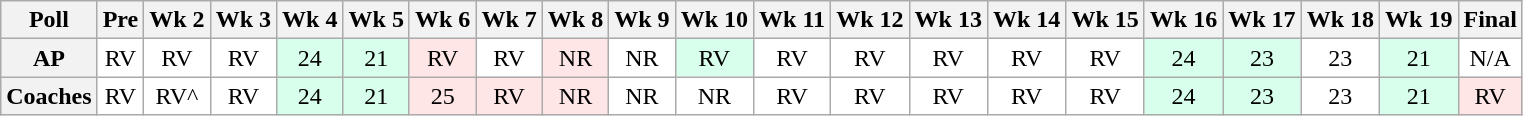<table class="wikitable" style="white-space:nowrap;">
<tr>
<th>Poll</th>
<th>Pre</th>
<th>Wk 2</th>
<th>Wk 3</th>
<th>Wk 4</th>
<th>Wk 5</th>
<th>Wk 6</th>
<th>Wk 7</th>
<th>Wk 8</th>
<th>Wk 9</th>
<th>Wk 10</th>
<th>Wk 11</th>
<th>Wk 12</th>
<th>Wk 13</th>
<th>Wk 14</th>
<th>Wk 15</th>
<th>Wk 16</th>
<th>Wk 17</th>
<th>Wk 18</th>
<th>Wk 19</th>
<th>Final</th>
</tr>
<tr style="text-align:center;">
<th>AP</th>
<td style="background:#FFF;">RV</td>
<td style="background:#FFF;">RV</td>
<td style="background:#FFF;">RV</td>
<td style="background:#D8FFEB;">24</td>
<td style="background:#D8FFEB;">21</td>
<td style="background:#FFE6E6;">RV</td>
<td style="background:#FFF;">RV</td>
<td style="background:#FFE6E6;">NR</td>
<td style="background:#FFF;">NR</td>
<td style="background:#D8FFEB;">RV</td>
<td style="background:#FFF;">RV</td>
<td style="background:#FFF;">RV</td>
<td style="background:#FFF;">RV</td>
<td style="background:#FFF;">RV</td>
<td style="background:#FFF;">RV</td>
<td style="background:#D8FFEB;">24</td>
<td style="background:#D8FFEB;">23</td>
<td style="background:#FFF;">23</td>
<td style="background:#D8FFEB;">21</td>
<td style="background:#FFF;">N/A</td>
</tr>
<tr style="text-align:center;">
<th>Coaches</th>
<td style="background:#FFF;">RV</td>
<td style="background:#FFF;">RV^</td>
<td style="background:#FFF;">RV</td>
<td style="background:#D8FFEB;">24</td>
<td style="background:#D8FFEB;">21</td>
<td style="background:#FFE6E6;">25</td>
<td style="background:#FFE6E6;">RV</td>
<td style="background:#FFE6E6;">NR</td>
<td style="background:#FFF;">NR</td>
<td style="background:#FFF;">NR</td>
<td style="background:#FFF;">RV</td>
<td style="background:#FFF;">RV</td>
<td style="background:#FFF;">RV</td>
<td style="background:#FFF;">RV</td>
<td style="background:#FFF;">RV</td>
<td style="background:#D8FFEB;">24</td>
<td style="background:#D8FFEB;">23</td>
<td style="background:#FFF;">23</td>
<td style="background:#D8FFEB;">21</td>
<td style="background:#FFE6E6;">RV</td>
</tr>
</table>
